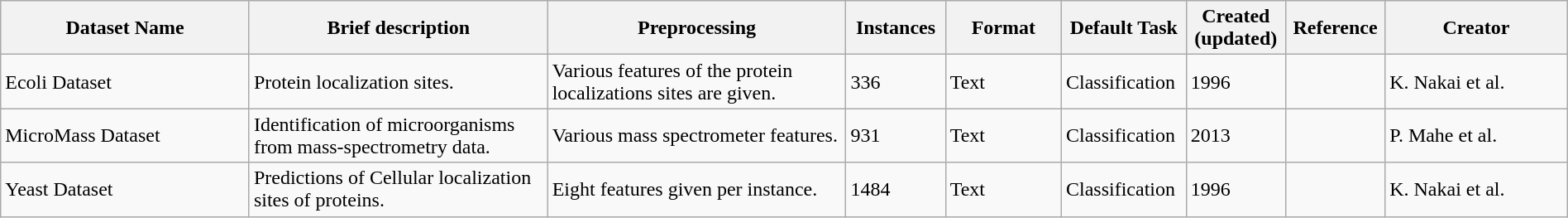<table class="wikitable sortable" style="width: 100%">
<tr>
<th scope="col" style="width: 15%;">Dataset Name</th>
<th scope="col" style="width: 18%;">Brief description</th>
<th scope="col" style="width: 18%;">Preprocessing</th>
<th scope="col" style="width: 6%;">Instances</th>
<th scope="col" style="width: 7%;">Format</th>
<th scope="col" style="width: 7%;">Default Task</th>
<th scope="col" style="width: 6%;">Created (updated)</th>
<th scope="col" style="width: 6%;">Reference</th>
<th scope="col" style="width: 11%;">Creator</th>
</tr>
<tr>
<td>Ecoli Dataset</td>
<td>Protein localization sites.</td>
<td>Various features of the protein localizations sites are given.</td>
<td>336</td>
<td>Text</td>
<td>Classification</td>
<td>1996</td>
<td></td>
<td>K. Nakai et al.</td>
</tr>
<tr>
<td>MicroMass Dataset</td>
<td>Identification of microorganisms from mass-spectrometry data.</td>
<td>Various mass spectrometer features.</td>
<td>931</td>
<td>Text</td>
<td>Classification</td>
<td>2013</td>
<td></td>
<td>P. Mahe et al.</td>
</tr>
<tr>
<td>Yeast Dataset</td>
<td>Predictions of Cellular localization sites of proteins.</td>
<td>Eight features given per instance.</td>
<td>1484</td>
<td>Text</td>
<td>Classification</td>
<td>1996</td>
<td></td>
<td>K. Nakai et al.</td>
</tr>
</table>
